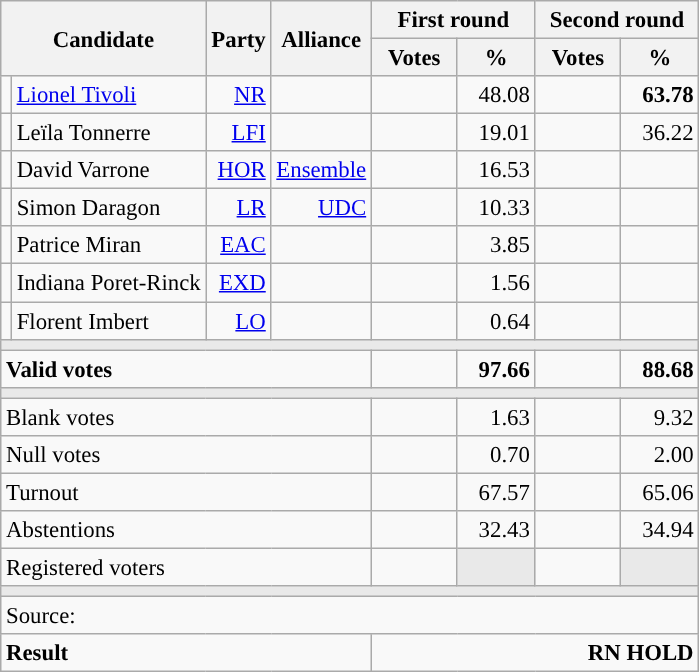<table class="wikitable" style="text-align:right;font-size:95%;">
<tr>
<th colspan="2" rowspan="2">Candidate</th>
<th colspan="1" rowspan="2">Party</th>
<th colspan="1" rowspan="2">Alliance</th>
<th colspan="2">First round</th>
<th colspan="2">Second round</th>
</tr>
<tr>
<th style="width:50px;">Votes</th>
<th style="width:45px;">%</th>
<th style="width:50px;">Votes</th>
<th style="width:45px;">%</th>
</tr>
<tr>
<td style="color:inherit;background:"></td>
<td style="text-align:left;"><a href='#'>Lionel Tivoli</a></td>
<td><a href='#'>NR</a></td>
<td></td>
<td></td>
<td>48.08</td>
<td><strong></strong></td>
<td><strong>63.78</strong></td>
</tr>
<tr>
<td style="color:inherit;background:"></td>
<td style="text-align:left;">Leïla Tonnerre</td>
<td><a href='#'>LFI</a></td>
<td></td>
<td></td>
<td>19.01</td>
<td></td>
<td>36.22</td>
</tr>
<tr>
<td style="color:inherit;background:"></td>
<td style="text-align:left;">David Varrone</td>
<td><a href='#'>HOR</a></td>
<td><a href='#'>Ensemble</a></td>
<td></td>
<td>16.53</td>
<td></td>
<td></td>
</tr>
<tr>
<td style="color:inherit;background:"></td>
<td style="text-align:left;">Simon Daragon</td>
<td><a href='#'>LR</a></td>
<td><a href='#'>UDC</a></td>
<td></td>
<td>10.33</td>
<td></td>
<td></td>
</tr>
<tr>
<td style="color:inherit;background:"></td>
<td style="text-align:left;">Patrice Miran</td>
<td><a href='#'>EAC</a></td>
<td></td>
<td></td>
<td>3.85</td>
<td></td>
<td></td>
</tr>
<tr>
<td style="color:inherit;background:"></td>
<td style="text-align:left;">Indiana Poret-Rinck</td>
<td><a href='#'>EXD</a></td>
<td></td>
<td></td>
<td>1.56</td>
<td></td>
<td></td>
</tr>
<tr>
<td style="color:inherit;background:"></td>
<td style="text-align:left;">Florent Imbert</td>
<td><a href='#'>LO</a></td>
<td></td>
<td></td>
<td>0.64</td>
<td></td>
<td></td>
</tr>
<tr>
<td colspan="8" style="background:#E9E9E9;"></td>
</tr>
<tr style="font-weight:bold;">
<td colspan="4" style="text-align:left;">Valid votes</td>
<td></td>
<td>97.66</td>
<td></td>
<td>88.68</td>
</tr>
<tr>
<td colspan="8" style="background:#E9E9E9;"></td>
</tr>
<tr>
<td colspan="4" style="text-align:left;">Blank votes</td>
<td></td>
<td>1.63</td>
<td></td>
<td>9.32</td>
</tr>
<tr>
<td colspan="4" style="text-align:left;">Null votes</td>
<td></td>
<td>0.70</td>
<td></td>
<td>2.00</td>
</tr>
<tr>
<td colspan="4" style="text-align:left;">Turnout</td>
<td></td>
<td>67.57</td>
<td></td>
<td>65.06</td>
</tr>
<tr>
<td colspan="4" style="text-align:left;">Abstentions</td>
<td></td>
<td>32.43</td>
<td></td>
<td>34.94</td>
</tr>
<tr>
<td colspan="4" style="text-align:left;">Registered voters</td>
<td></td>
<td style="background:#E9E9E9;"></td>
<td></td>
<td style="background:#E9E9E9;"></td>
</tr>
<tr>
<td colspan="8" style="background:#E9E9E9;"></td>
</tr>
<tr>
<td colspan="8" style="text-align:left;">Source: </td>
</tr>
<tr style="font-weight:bold">
<td colspan="4" style="text-align:left;">Result</td>
<td colspan="4" style="background-color:">RN HOLD</td>
</tr>
</table>
